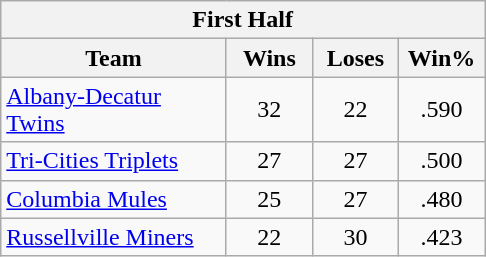<table class="wikitable" style="text-align:center;">
<tr>
<th colspan=4>First Half</th>
</tr>
<tr>
<th width=143>Team</th>
<th width=50>Wins</th>
<th width=50>Loses</th>
<th width=50>Win%</th>
</tr>
<tr>
<td style="text-align:left;"><a href='#'>Albany-Decatur Twins</a></td>
<td>32</td>
<td>22</td>
<td>.590</td>
</tr>
<tr>
<td style="text-align:left;"><a href='#'>Tri-Cities Triplets</a></td>
<td>27</td>
<td>27</td>
<td>.500</td>
</tr>
<tr>
<td style="text-align:left;"><a href='#'>Columbia Mules</a></td>
<td>25</td>
<td>27</td>
<td>.480</td>
</tr>
<tr>
<td style="text-align:left;"><a href='#'>Russellville Miners</a></td>
<td>22</td>
<td>30</td>
<td>.423</td>
</tr>
</table>
